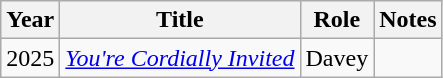<table class="wikitable sortable">
<tr>
<th>Year</th>
<th>Title</th>
<th>Role</th>
<th>Notes</th>
</tr>
<tr>
<td>2025</td>
<td><em><a href='#'>You're Cordially Invited</a></em></td>
<td>Davey</td>
<td></td>
</tr>
</table>
